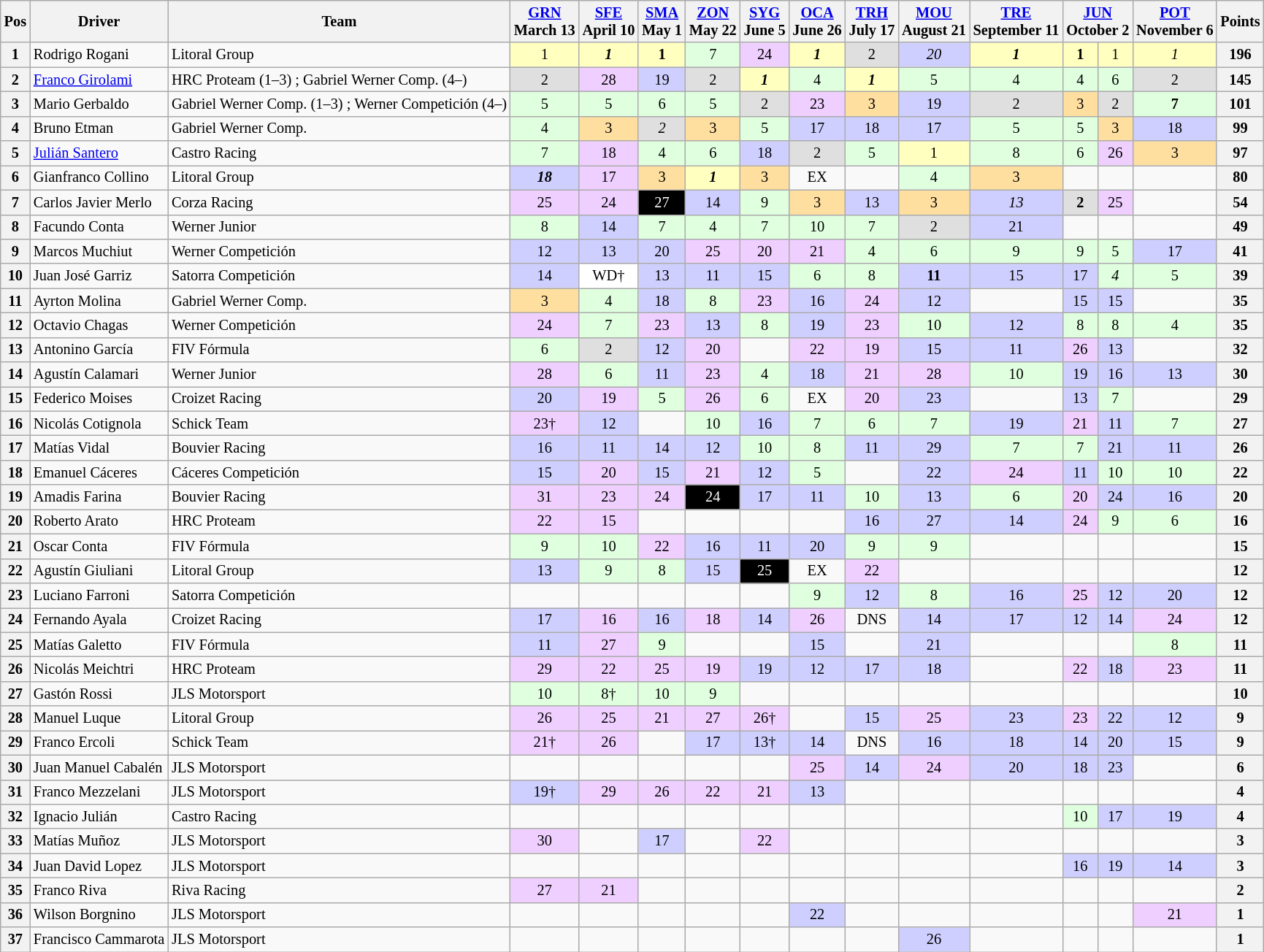<table class="wikitable" style="font-size: 85%; text-align:center">
<tr>
<th valign=middle>Pos</th>
<th>Driver</th>
<th>Team</th>
<th><a href='#'>GRN</a><br>March 13</th>
<th><a href='#'>SFE</a><br>April 10</th>
<th><a href='#'>SMA</a><br>May 1</th>
<th><a href='#'>ZON</a><br>May 22</th>
<th><a href='#'>SYG</a><br>June 5</th>
<th><a href='#'>OCA</a><br>June 26</th>
<th><a href='#'>TRH</a><br>July 17</th>
<th><a href='#'>MOU</a><br>August 21</th>
<th><a href='#'>TRE</a><br>September 11</th>
<th colspan=2><a href='#'>JUN</a><br>October 2</th>
<th><a href='#'>POT</a><br>November 6</th>
<th valign="middle">Points</th>
</tr>
<tr>
<th>1</th>
<td align=left> Rodrigo Rogani</td>
<td align=left>Litoral Group</td>
<td style="background:#FFFFBF;">1</td>
<td style="background:#FFFFBF;"><strong><em>1</em></strong></td>
<td style="background:#FFFFBF;"><strong>1</strong></td>
<td style="background:#DFFFDF;">7</td>
<td style="background:#EFCFFF;">24</td>
<td style="background:#FFFFBF;"><strong><em>1</em></strong></td>
<td style="background:#DFDFDF;">2</td>
<td style="background:#CFCFFF;"><em>20</em></td>
<td style="background:#FFFFBF;"><strong><em>1</em></strong></td>
<td style="background:#FFFFBF;"><strong>1</strong></td>
<td style="background:#FFFFBF;">1</td>
<td style="background:#FFFFBF;"><em>1</em></td>
<th>196</th>
</tr>
<tr>
<th>2</th>
<td align=left> <a href='#'>Franco Girolami</a></td>
<td align=left>HRC Proteam (1–3) ; Gabriel Werner Comp. (4–)</td>
<td style="background:#DFDFDF;">2</td>
<td style="background:#EFCFFF;">28</td>
<td style="background:#CFCFFF;">19</td>
<td style="background:#DFDFDF;">2</td>
<td style="background:#FFFFBF;"><strong><em>1</em></strong></td>
<td style="background:#DFFFDF;">4</td>
<td style="background:#FFFFBF;"><strong><em>1</em></strong></td>
<td style="background:#DFFFDF;">5</td>
<td style="background:#DFFFDF;">4</td>
<td style="background:#DFFFDF;">4</td>
<td style="background:#DFFFDF;">6</td>
<td style="background:#DFDFDF;">2</td>
<th>145</th>
</tr>
<tr>
<th>3</th>
<td align=left> Mario Gerbaldo</td>
<td align=left>Gabriel Werner Comp. (1–3) ; Werner Competición (4–)</td>
<td style="background:#DFFFDF;">5</td>
<td style="background:#DFFFDF;">5</td>
<td style="background:#DFFFDF;">6</td>
<td style="background:#DFFFDF;">5</td>
<td style="background:#DFDFDF;">2</td>
<td style="background:#EFCFFF;">23</td>
<td style="background:#FFDF9F;">3</td>
<td style="background:#CFCFFF;">19</td>
<td style="background:#DFDFDF;">2</td>
<td style="background:#FFDF9F;">3</td>
<td style="background:#DFDFDF;">2</td>
<td style="background:#DFFFDF;"><strong>7</strong></td>
<th>101</th>
</tr>
<tr>
<th>4</th>
<td align=left> Bruno Etman</td>
<td align=left>Gabriel Werner Comp.</td>
<td style="background:#DFFFDF;">4</td>
<td style="background:#FFDF9F;">3</td>
<td style="background:#DFDFDF;"><em>2</em></td>
<td style="background:#FFDF9F;">3</td>
<td style="background:#DFFFDF;">5</td>
<td style="background:#CFCFFF;">17</td>
<td style="background:#CFCFFF;">18</td>
<td style="background:#CFCFFF;">17</td>
<td style="background:#DFFFDF;">5</td>
<td style="background:#DFFFDF;">5</td>
<td style="background:#FFDF9F;">3</td>
<td style="background:#CFCFFF;">18</td>
<th>99</th>
</tr>
<tr>
<th>5</th>
<td align=left> <a href='#'>Julián Santero</a></td>
<td align=left>Castro Racing</td>
<td style="background:#DFFFDF;">7</td>
<td style="background:#EFCFFF;">18</td>
<td style="background:#DFFFDF;">4</td>
<td style="background:#DFFFDF;">6</td>
<td style="background:#CFCFFF;">18</td>
<td style="background:#DFDFDF;">2</td>
<td style="background:#DFFFDF;">5</td>
<td style="background:#FFFFBF;">1</td>
<td style="background:#DFFFDF;">8</td>
<td style="background:#DFFFDF;">6</td>
<td style="background:#EFCFFF;">26</td>
<td style="background:#FFDF9F;">3</td>
<th>97</th>
</tr>
<tr>
<th>6</th>
<td align=left> Gianfranco Collino</td>
<td align=left>Litoral Group</td>
<td style="background:#CFCFFF;"><strong><em>18</em></strong></td>
<td style="background:#EFCFFF;">17</td>
<td style="background:#FFDF9F;">3</td>
<td style="background:#FFFFBF;"><strong><em>1</em></strong></td>
<td style="background:#FFDF9F;">3</td>
<td>EX</td>
<td></td>
<td style="background:#DFFFDF;">4</td>
<td style="background:#FFDF9F;">3</td>
<td></td>
<td></td>
<td></td>
<th>80</th>
</tr>
<tr>
<th>7</th>
<td align=left> Carlos Javier Merlo</td>
<td align=left>Corza Racing</td>
<td style="background:#EFCFFF;">25</td>
<td style="background:#EFCFFF;">24</td>
<td style="background:black; color:white;">27</td>
<td style="background:#CFCFFF;">14</td>
<td style="background:#DFFFDF;">9</td>
<td style="background:#FFDF9F;">3</td>
<td style="background:#CFCFFF;">13</td>
<td style="background:#FFDF9F;">3</td>
<td style="background:#CFCFFF;"><em>13</em></td>
<td style="background:#DFDFDF;"><strong>2</strong></td>
<td style="background:#EFCFFF;">25</td>
<td></td>
<th>54</th>
</tr>
<tr>
<th>8</th>
<td align=left> Facundo Conta</td>
<td align=left>Werner Junior</td>
<td style="background:#DFFFDF;">8</td>
<td style="background:#CFCFFF;">14</td>
<td style="background:#DFFFDF;">7</td>
<td style="background:#DFFFDF;">4</td>
<td style="background:#DFFFDF;">7</td>
<td style="background:#DFFFDF;">10</td>
<td style="background:#DFFFDF;">7</td>
<td style="background:#DFDFDF;">2</td>
<td style="background:#CFCFFF;">21</td>
<td></td>
<td></td>
<td></td>
<th>49</th>
</tr>
<tr>
<th>9</th>
<td align=left> Marcos Muchiut</td>
<td align=left>Werner Competición</td>
<td style="background:#CFCFFF;">12</td>
<td style="background:#CFCFFF;">13</td>
<td style="background:#CFCFFF;">20</td>
<td style="background:#EFCFFF;">25</td>
<td style="background:#EFCFFF;">20</td>
<td style="background:#EFCFFF;">21</td>
<td style="background:#DFFFDF;">4</td>
<td style="background:#DFFFDF;">6</td>
<td style="background:#DFFFDF;">9</td>
<td style="background:#DFFFDF;">9</td>
<td style="background:#DFFFDF;">5</td>
<td style="background:#CFCFFF;">17</td>
<th>41</th>
</tr>
<tr>
<th>10</th>
<td align=left> Juan José Garriz</td>
<td align=left>Satorra Competición</td>
<td style="background:#CFCFFF;">14</td>
<td style="background:#FFFFFF;">WD†</td>
<td style="background:#CFCFFF;">13</td>
<td style="background:#CFCFFF;">11</td>
<td style="background:#CFCFFF;">15</td>
<td style="background:#DFFFDF;">6</td>
<td style="background:#DFFFDF;">8</td>
<td style="background:#CFCFFF;"><strong>11</strong></td>
<td style="background:#CFCFFF;">15</td>
<td style="background:#CFCFFF;">17</td>
<td style="background:#DFFFDF;"><em>4</em></td>
<td style="background:#DFFFDF;">5</td>
<th>39</th>
</tr>
<tr>
<th>11</th>
<td align=left> Ayrton Molina</td>
<td align=left>Gabriel Werner Comp.</td>
<td style="background:#FFDF9F;">3</td>
<td style="background:#DFFFDF;">4</td>
<td style="background:#CFCFFF;">18</td>
<td style="background:#DFFFDF;">8</td>
<td style="background:#EFCFFF;">23</td>
<td style="background:#CFCFFF;">16</td>
<td style="background:#EFCFFF;">24</td>
<td style="background:#CFCFFF;">12</td>
<td></td>
<td style="background:#CFCFFF;">15</td>
<td style="background:#CFCFFF;">15</td>
<td></td>
<th>35</th>
</tr>
<tr>
<th>12</th>
<td align=left> Octavio Chagas</td>
<td align=left>Werner Competición</td>
<td style="background:#EFCFFF;">24</td>
<td style="background:#DFFFDF;">7</td>
<td style="background:#EFCFFF;">23</td>
<td style="background:#CFCFFF;">13</td>
<td style="background:#DFFFDF;">8</td>
<td style="background:#CFCFFF;">19</td>
<td style="background:#EFCFFF;">23</td>
<td style="background:#DFFFDF;">10</td>
<td style="background:#CFCFFF;">12</td>
<td style="background:#DFFFDF;">8</td>
<td style="background:#DFFFDF;">8</td>
<td style="background:#DFFFDF;">4</td>
<th>35</th>
</tr>
<tr>
<th>13</th>
<td align=left> Antonino García</td>
<td align=left>FIV Fórmula</td>
<td style="background:#DFFFDF;">6</td>
<td style="background:#DFDFDF;">2</td>
<td style="background:#CFCFFF;">12</td>
<td style="background:#EFCFFF;">20</td>
<td></td>
<td style="background:#EFCFFF;">22</td>
<td style="background:#EFCFFF;">19</td>
<td style="background:#CFCFFF;">15</td>
<td style="background:#CFCFFF;">11</td>
<td style="background:#EFCFFF;">26</td>
<td style="background:#CFCFFF;">13</td>
<td></td>
<th>32</th>
</tr>
<tr>
<th>14</th>
<td align=left> Agustín Calamari</td>
<td align=left>Werner Junior</td>
<td style="background:#EFCFFF;">28</td>
<td style="background:#DFFFDF;">6</td>
<td style="background:#CFCFFF;">11</td>
<td style="background:#EFCFFF;">23</td>
<td style="background:#DFFFDF;">4</td>
<td style="background:#CFCFFF;">18</td>
<td style="background:#EFCFFF;">21</td>
<td style="background:#EFCFFF;">28</td>
<td style="background:#DFFFDF;">10</td>
<td style="background:#CFCFFF;">19</td>
<td style="background:#CFCFFF;">16</td>
<td style="background:#CFCFFF;">13</td>
<th>30</th>
</tr>
<tr>
<th>15</th>
<td align=left> Federico Moises</td>
<td align=left>Croizet Racing</td>
<td style="background:#CFCFFF;">20</td>
<td style="background:#EFCFFF;">19</td>
<td style="background:#DFFFDF;">5</td>
<td style="background:#EFCFFF;">26</td>
<td style="background:#DFFFDF;">6</td>
<td>EX</td>
<td style="background:#EFCFFF;">20</td>
<td style="background:#CFCFFF;">23</td>
<td></td>
<td style="background:#CFCFFF;">13</td>
<td style="background:#DFFFDF;">7</td>
<td></td>
<th>29</th>
</tr>
<tr>
<th>16</th>
<td align=left> Nicolás Cotignola</td>
<td align=left>Schick Team</td>
<td style="background:#EFCFFF;">23†</td>
<td style="background:#CFCFFF;">12</td>
<td></td>
<td style="background:#DFFFDF;">10</td>
<td style="background:#CFCFFF;">16</td>
<td style="background:#DFFFDF;">7</td>
<td style="background:#DFFFDF;">6</td>
<td style="background:#DFFFDF;">7</td>
<td style="background:#CFCFFF;">19</td>
<td style="background:#EFCFFF;">21</td>
<td style="background:#CFCFFF;">11</td>
<td style="background:#DFFFDF;">7</td>
<th>27</th>
</tr>
<tr>
<th>17</th>
<td align=left> Matías Vidal</td>
<td align=left>Bouvier Racing</td>
<td style="background:#CFCFFF;">16</td>
<td style="background:#CFCFFF;">11</td>
<td style="background:#CFCFFF;">14</td>
<td style="background:#CFCFFF;">12</td>
<td style="background:#DFFFDF;">10</td>
<td style="background:#DFFFDF;">8</td>
<td style="background:#CFCFFF;">11</td>
<td style="background:#CFCFFF;">29</td>
<td style="background:#DFFFDF;">7</td>
<td style="background:#DFFFDF;">7</td>
<td style="background:#CFCFFF;">21</td>
<td style="background:#CFCFFF;">11</td>
<th>26</th>
</tr>
<tr>
<th>18</th>
<td align=left> Emanuel Cáceres</td>
<td align=left>Cáceres Competición</td>
<td style="background:#CFCFFF;">15</td>
<td style="background:#EFCFFF;">20</td>
<td style="background:#CFCFFF;">15</td>
<td style="background:#EFCFFF;">21</td>
<td style="background:#CFCFFF;">12</td>
<td style="background:#DFFFDF;">5</td>
<td></td>
<td style="background:#CFCFFF;">22</td>
<td style="background:#EFCFFF;">24</td>
<td style="background:#CFCFFF;">11</td>
<td style="background:#DFFFDF;">10</td>
<td style="background:#DFFFDF;">10</td>
<th>22</th>
</tr>
<tr>
<th>19</th>
<td align=left> Amadis Farina</td>
<td align=left>Bouvier Racing</td>
<td style="background:#EFCFFF;">31</td>
<td style="background:#EFCFFF;">23</td>
<td style="background:#EFCFFF;">24</td>
<td style="background:black; color:white;">24</td>
<td style="background:#CFCFFF;">17</td>
<td style="background:#CFCFFF;">11</td>
<td style="background:#DFFFDF;">10</td>
<td style="background:#CFCFFF;">13</td>
<td style="background:#DFFFDF;">6</td>
<td style="background:#EFCFFF;">20</td>
<td style="background:#CFCFFF;">24</td>
<td style="background:#CFCFFF;">16</td>
<th>20</th>
</tr>
<tr>
<th>20</th>
<td align=left> Roberto Arato</td>
<td align=left>HRC Proteam</td>
<td style="background:#EFCFFF;">22</td>
<td style="background:#EFCFFF;">15</td>
<td></td>
<td></td>
<td></td>
<td></td>
<td style="background:#CFCFFF;">16</td>
<td style="background:#CFCFFF;">27</td>
<td style="background:#CFCFFF;">14</td>
<td style="background:#EFCFFF;">24</td>
<td style="background:#DFFFDF;">9</td>
<td style="background:#DFFFDF;">6</td>
<th>16</th>
</tr>
<tr>
<th>21</th>
<td align=left> Oscar Conta</td>
<td align=left>FIV Fórmula</td>
<td style="background:#DFFFDF;">9</td>
<td style="background:#DFFFDF;">10</td>
<td style="background:#EFCFFF;">22</td>
<td style="background:#CFCFFF;">16</td>
<td style="background:#CFCFFF;">11</td>
<td style="background:#CFCFFF;">20</td>
<td style="background:#DFFFDF;">9</td>
<td style="background:#DFFFDF;">9</td>
<td></td>
<td></td>
<td></td>
<td></td>
<th>15</th>
</tr>
<tr>
<th>22</th>
<td align=left> Agustín Giuliani</td>
<td align=left>Litoral Group</td>
<td style="background:#CFCFFF;">13</td>
<td style="background:#DFFFDF;">9</td>
<td style="background:#DFFFDF;">8</td>
<td style="background:#CFCFFF;">15</td>
<td style="background:black; color:white;">25</td>
<td>EX</td>
<td style="background:#EFCFFF;">22</td>
<td></td>
<td></td>
<td></td>
<td></td>
<td></td>
<th>12</th>
</tr>
<tr>
<th>23</th>
<td align=left> Luciano Farroni</td>
<td align=left>Satorra Competición</td>
<td></td>
<td></td>
<td></td>
<td></td>
<td></td>
<td style="background:#DFFFDF;">9</td>
<td style="background:#CFCFFF;">12</td>
<td style="background:#DFFFDF;">8</td>
<td style="background:#CFCFFF;">16</td>
<td style="background:#EFCFFF;">25</td>
<td style="background:#CFCFFF;">12</td>
<td style="background:#CFCFFF;">20</td>
<th>12</th>
</tr>
<tr>
<th>24</th>
<td align=left> Fernando Ayala</td>
<td align=left>Croizet Racing</td>
<td style="background:#CFCFFF;">17</td>
<td style="background:#EFCFFF;">16</td>
<td style="background:#CFCFFF;">16</td>
<td style="background:#EFCFFF;">18</td>
<td style="background:#CFCFFF;">14</td>
<td style="background:#EFCFFF;">26</td>
<td>DNS</td>
<td style="background:#CFCFFF;">14</td>
<td style="background:#CFCFFF;">17</td>
<td style="background:#CFCFFF;">12</td>
<td style="background:#CFCFFF;">14</td>
<td style="background:#EFCFFF;">24</td>
<th>12</th>
</tr>
<tr>
<th>25</th>
<td align=left> Matías Galetto</td>
<td align=left>FIV Fórmula</td>
<td style="background:#CFCFFF;">11</td>
<td style="background:#EFCFFF;">27</td>
<td style="background:#DFFFDF;">9</td>
<td></td>
<td></td>
<td style="background:#CFCFFF;">15</td>
<td></td>
<td style="background:#CFCFFF;">21</td>
<td></td>
<td></td>
<td></td>
<td style="background:#DFFFDF;">8</td>
<th>11</th>
</tr>
<tr>
<th>26</th>
<td align=left> Nicolás Meichtri</td>
<td align=left>HRC Proteam</td>
<td style="background:#EFCFFF;">29</td>
<td style="background:#EFCFFF;">22</td>
<td style="background:#EFCFFF;">25</td>
<td style="background:#EFCFFF;">19</td>
<td style="background:#CFCFFF;">19</td>
<td style="background:#CFCFFF;">12</td>
<td style="background:#CFCFFF;">17</td>
<td style="background:#CFCFFF;">18</td>
<td></td>
<td style="background:#EFCFFF;">22</td>
<td style="background:#CFCFFF;">18</td>
<td style="background:#EFCFFF;">23</td>
<th>11</th>
</tr>
<tr>
<th>27</th>
<td align=left> Gastón Rossi</td>
<td align=left>JLS Motorsport</td>
<td style="background:#DFFFDF;">10</td>
<td style="background:#DFFFDF;">8†</td>
<td style="background:#DFFFDF;">10</td>
<td style="background:#DFFFDF;">9</td>
<td></td>
<td></td>
<td></td>
<td></td>
<td></td>
<td></td>
<td></td>
<td></td>
<th>10</th>
</tr>
<tr>
<th>28</th>
<td align=left> Manuel Luque</td>
<td align=left>Litoral Group</td>
<td style="background:#EFCFFF;">26</td>
<td style="background:#EFCFFF;">25</td>
<td style="background:#EFCFFF;">21</td>
<td style="background:#EFCFFF;">27</td>
<td style="background:#EFCFFF;">26†</td>
<td></td>
<td style="background:#CFCFFF;">15</td>
<td style="background:#EFCFFF;">25</td>
<td style="background:#CFCFFF;">23</td>
<td style="background:#EFCFFF;">23</td>
<td style="background:#CFCFFF;">22</td>
<td style="background:#CFCFFF;">12</td>
<th>9</th>
</tr>
<tr>
<th>29</th>
<td align=left> Franco Ercoli</td>
<td align=left>Schick Team</td>
<td style="background:#EFCFFF;">21†</td>
<td style="background:#EFCFFF;">26</td>
<td></td>
<td style="background:#CFCFFF;">17</td>
<td style="background:#CFCFFF;">13†</td>
<td style="background:#CFCFFF;">14</td>
<td>DNS</td>
<td style="background:#CFCFFF;">16</td>
<td style="background:#CFCFFF;">18</td>
<td style="background:#CFCFFF;">14</td>
<td style="background:#CFCFFF;">20</td>
<td style="background:#CFCFFF;">15</td>
<th>9</th>
</tr>
<tr>
<th>30</th>
<td align=left> Juan Manuel Cabalén</td>
<td align=left>JLS Motorsport</td>
<td></td>
<td></td>
<td></td>
<td></td>
<td></td>
<td style="background:#EFCFFF;">25</td>
<td style="background:#CFCFFF;">14</td>
<td style="background:#EFCFFF;">24</td>
<td style="background:#CFCFFF;">20</td>
<td style="background:#CFCFFF;">18</td>
<td style="background:#CFCFFF;">23</td>
<td></td>
<th>6</th>
</tr>
<tr>
<th>31</th>
<td align=left> Franco Mezzelani</td>
<td align=left>JLS Motorsport</td>
<td style="background:#CFCFFF;">19†</td>
<td style="background:#EFCFFF;">29</td>
<td style="background:#EFCFFF;">26</td>
<td style="background:#EFCFFF;">22</td>
<td style="background:#EFCFFF;">21</td>
<td style="background:#CFCFFF;">13</td>
<td></td>
<td></td>
<td></td>
<td></td>
<td></td>
<td></td>
<th>4</th>
</tr>
<tr>
<th>32</th>
<td align=left> Ignacio Julián</td>
<td align=left>Castro Racing</td>
<td></td>
<td></td>
<td></td>
<td></td>
<td></td>
<td></td>
<td></td>
<td></td>
<td></td>
<td style="background:#DFFFDF;">10</td>
<td style="background:#CFCFFF;">17</td>
<td style="background:#CFCFFF;">19</td>
<th>4</th>
</tr>
<tr>
<th>33</th>
<td align=left> Matías Muñoz</td>
<td align=left>JLS Motorsport</td>
<td style="background:#EFCFFF;">30</td>
<td></td>
<td style="background:#CFCFFF;">17</td>
<td></td>
<td style="background:#EFCFFF;">22</td>
<td></td>
<td></td>
<td></td>
<td></td>
<td></td>
<td></td>
<td></td>
<th>3</th>
</tr>
<tr>
<th>34</th>
<td align=left> Juan David Lopez</td>
<td align=left>JLS Motorsport</td>
<td></td>
<td></td>
<td></td>
<td></td>
<td></td>
<td></td>
<td></td>
<td></td>
<td></td>
<td style="background:#CFCFFF;">16</td>
<td style="background:#CFCFFF;">19</td>
<td style="background:#CFCFFF;">14</td>
<th>3</th>
</tr>
<tr>
<th>35</th>
<td align=left> Franco Riva</td>
<td align=left>Riva Racing</td>
<td style="background:#EFCFFF;">27</td>
<td style="background:#EFCFFF;">21</td>
<td></td>
<td></td>
<td></td>
<td></td>
<td></td>
<td></td>
<td></td>
<td></td>
<td></td>
<td></td>
<th>2</th>
</tr>
<tr>
<th>36</th>
<td align=left> Wilson Borgnino</td>
<td align=left>JLS Motorsport</td>
<td></td>
<td></td>
<td></td>
<td></td>
<td></td>
<td style="background:#CFCFFF;">22</td>
<td></td>
<td></td>
<td></td>
<td></td>
<td></td>
<td style="background:#EFCFFF;">21</td>
<th>1</th>
</tr>
<tr>
<th>37</th>
<td align=left> Francisco Cammarota</td>
<td align=left>JLS Motorsport</td>
<td></td>
<td></td>
<td></td>
<td></td>
<td></td>
<td></td>
<td></td>
<td style="background:#CFCFFF;">26</td>
<td></td>
<td></td>
<td></td>
<td></td>
<th>1</th>
</tr>
</table>
